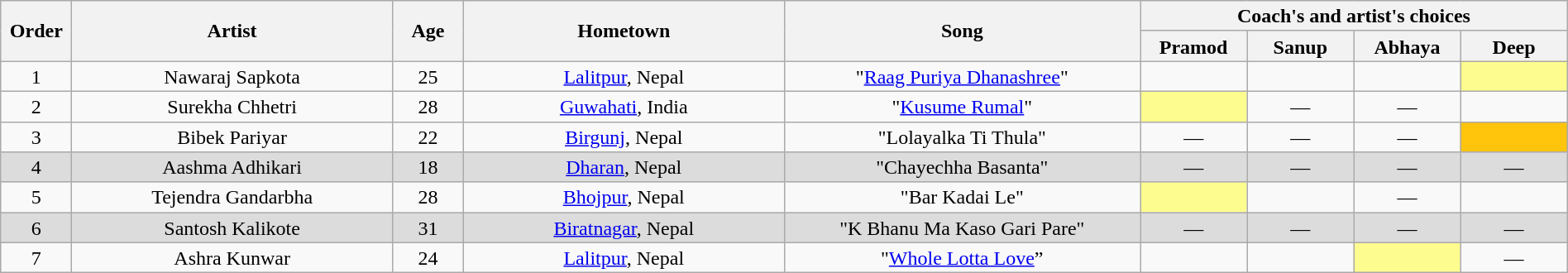<table class="wikitable plainrowheaders" style="text-align:center; line-height:17px; width:100%;">
<tr>
<th scope="col" rowspan="2" style="width:04%;">Order</th>
<th scope="col" rowspan="2" style="width:18%;">Artist</th>
<th scope="col" rowspan="2" style="width:04%;">Age</th>
<th scope="col" rowspan="2" style="width:18%;">Hometown</th>
<th scope="col" rowspan="2" style="width:20%;">Song</th>
<th colspan="4">Coach's and artist's choices</th>
</tr>
<tr>
<th style="width:06%;">Pramod</th>
<th style="width:06%;">Sanup</th>
<th style="width:06%;">Abhaya</th>
<th style="width:06%;">Deep</th>
</tr>
<tr>
<td scope="row">1</td>
<td>Nawaraj Sapkota</td>
<td>25</td>
<td><a href='#'>Lalitpur</a>, Nepal</td>
<td>"<a href='#'>Raag Puriya Dhanashree</a>"</td>
<td><strong></strong></td>
<td><strong></strong></td>
<td><strong></strong></td>
<td style="background:#fdfc8f;"><strong></strong></td>
</tr>
<tr>
<td scope="row">2</td>
<td>Surekha Chhetri</td>
<td>28</td>
<td><a href='#'>Guwahati</a>, India</td>
<td>"<a href='#'>Kusume Rumal</a>"</td>
<td style="background:#fdfc8f;"><strong></strong></td>
<td>—</td>
<td>—</td>
<td><strong></strong></td>
</tr>
<tr>
<td scope="row">3</td>
<td>Bibek Pariyar</td>
<td>22</td>
<td><a href='#'>Birgunj</a>, Nepal</td>
<td>"Lolayalka Ti Thula"</td>
<td>—</td>
<td>—</td>
<td>—</td>
<td style = "background:#ffc40c;"><strong></strong></td>
</tr>
<tr style="background:#DCDCDC;">
<td scope="row">4</td>
<td>Aashma Adhikari</td>
<td>18</td>
<td><a href='#'>Dharan</a>, Nepal</td>
<td>"Chayechha Basanta"</td>
<td>—</td>
<td>—</td>
<td>—</td>
<td>—</td>
</tr>
<tr>
<td scope="row">5</td>
<td>Tejendra Gandarbha</td>
<td>28</td>
<td><a href='#'>Bhojpur</a>, Nepal</td>
<td>"Bar Kadai Le"</td>
<td style="background:#fdfc8f;"><strong></strong></td>
<td><strong></strong></td>
<td>—</td>
<td><strong></strong></td>
</tr>
<tr style="background:#DCDCDC;">
<td scope="row">6</td>
<td>Santosh Kalikote</td>
<td>31</td>
<td><a href='#'>Biratnagar</a>, Nepal</td>
<td>"K Bhanu Ma Kaso Gari Pare"</td>
<td>—</td>
<td>—</td>
<td>—</td>
<td>—</td>
</tr>
<tr>
<td scope="row">7</td>
<td>Ashra Kunwar</td>
<td>24</td>
<td><a href='#'>Lalitpur</a>, Nepal</td>
<td>"<a href='#'>Whole Lotta Love</a>”</td>
<td><strong></strong></td>
<td><strong></strong></td>
<td style="background:#fdfc8f;"><strong></strong></td>
<td>—</td>
</tr>
</table>
